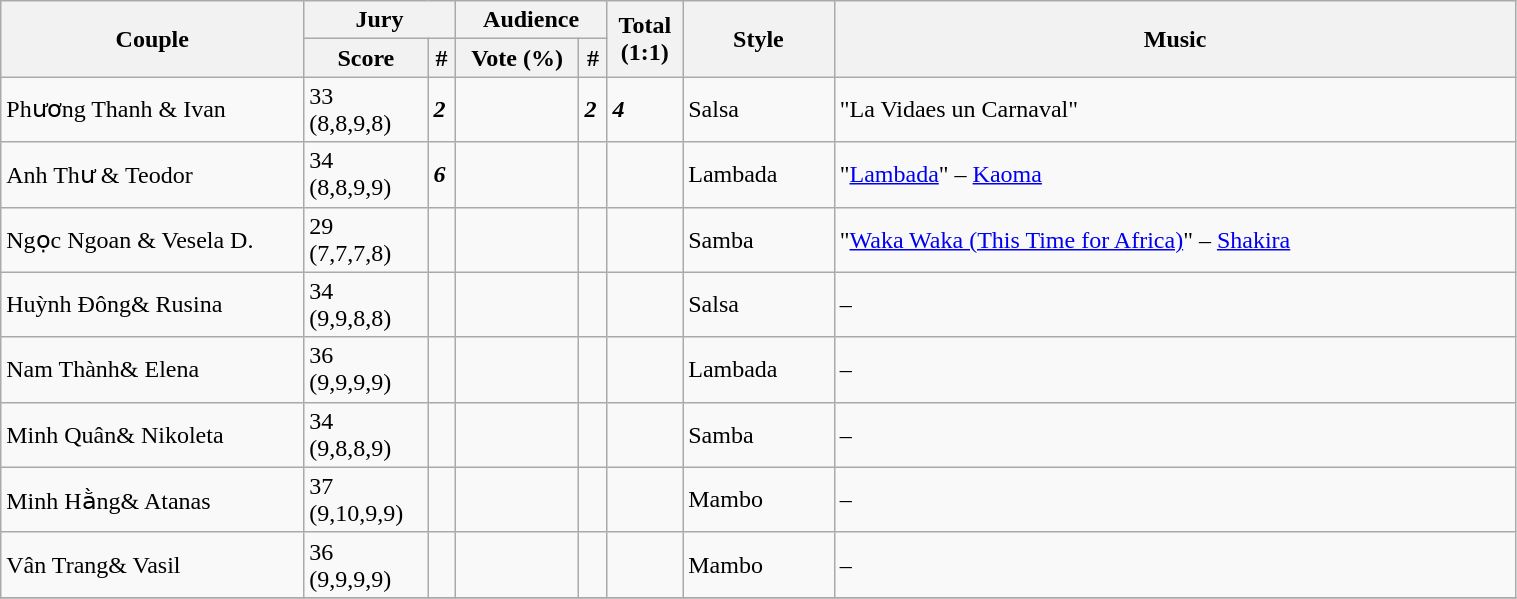<table class="wikitable" style="width:80%;">
<tr>
<th rowspan=2 style="width:20%;">Couple</th>
<th colspan=2 style="width:10%;">Jury</th>
<th colspan=2 style="width:10%;">Audience</th>
<th rowspan=2 style="width:5%;">Total<br> (1:1)</th>
<th rowspan=2 style="width:10%;">Style</th>
<th rowspan=2 style="width:45%;">Music</th>
</tr>
<tr>
<th>Score</th>
<th>#</th>
<th>Vote (%)</th>
<th>#</th>
</tr>
<tr>
<td>Phương Thanh & Ivan</td>
<td>33<br> (8,8,9,8)</td>
<td><strong><em>2</em></strong></td>
<td></td>
<td><strong><em>2</em></strong></td>
<td><strong><em>4</em></strong></td>
<td>Salsa</td>
<td>"La Vidaes un Carnaval"</td>
</tr>
<tr>
<td>Anh Thư & Teodor</td>
<td>34<br> (8,8,9,9)</td>
<td><strong><em>6</em></strong></td>
<td></td>
<td><strong><em></em></strong></td>
<td><strong><em></em></strong></td>
<td>Lambada</td>
<td>"<a href='#'>Lambada</a>" – <a href='#'>Kaoma</a></td>
</tr>
<tr>
<td>Ngọc Ngoan & Vesela D.</td>
<td>29<br> (7,7,7,8)</td>
<td><strong><em></em></strong></td>
<td></td>
<td><strong><em></em></strong></td>
<td><strong><em></em></strong></td>
<td>Samba</td>
<td>"<a href='#'>Waka Waka (This Time for Africa)</a>" – <a href='#'>Shakira</a></td>
</tr>
<tr>
<td>Huỳnh Đông& Rusina</td>
<td>34 <br> (9,9,8,8)</td>
<td><strong><em></em></strong></td>
<td></td>
<td><strong><em></em></strong></td>
<td><strong><em></em></strong></td>
<td>Salsa</td>
<td>–</td>
</tr>
<tr>
<td>Nam Thành& Elena</td>
<td>36 <br> (9,9,9,9)</td>
<td><strong><em></em></strong></td>
<td></td>
<td><strong><em></em></strong></td>
<td><strong><em></em></strong></td>
<td>Lambada</td>
<td>–</td>
</tr>
<tr>
<td>Minh Quân& Nikoleta</td>
<td>34 <br> (9,8,8,9)</td>
<td><strong><em></em></strong></td>
<td></td>
<td><strong><em></em></strong></td>
<td><strong><em></em></strong></td>
<td>Samba</td>
<td>–</td>
</tr>
<tr>
<td>Minh Hằng& Atanas</td>
<td>37 <br> (9,10,9,9)</td>
<td><strong><em></em></strong></td>
<td></td>
<td><strong><em></em></strong></td>
<td><strong><em></em></strong></td>
<td>Mambo</td>
<td>–</td>
</tr>
<tr>
<td>Vân Trang& Vasil</td>
<td>36 <br> (9,9,9,9)</td>
<td><strong><em></em></strong></td>
<td></td>
<td><strong><em></em></strong></td>
<td><strong><em></em></strong></td>
<td>Mambo</td>
<td>–</td>
</tr>
<tr>
</tr>
</table>
